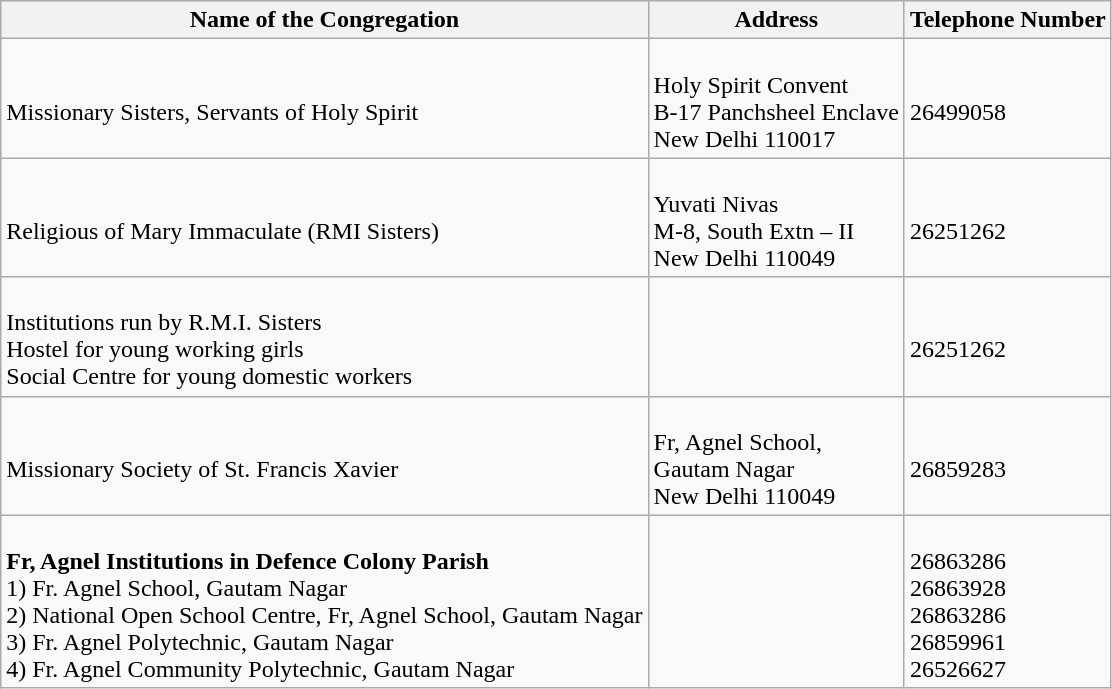<table class="wikitable">
<tr>
<th>Name of the Congregation</th>
<th>Address</th>
<th>Telephone Number</th>
</tr>
<tr>
<td><br>Missionary Sisters, Servants of Holy Spirit</td>
<td><br>Holy Spirit Convent<br>
B-17 Panchsheel Enclave<br>
New Delhi 110017<br></td>
<td><br>26499058</td>
</tr>
<tr>
<td><br>Religious of Mary Immaculate (RMI Sisters)</td>
<td><br>Yuvati Nivas<br>
M-8, South Extn – II<br>
New Delhi 110049<br></td>
<td><br>26251262</td>
</tr>
<tr>
<td><br>Institutions run by R.M.I. Sisters<br>
Hostel for young working girls<br>
Social Centre for young domestic workers<br></td>
<td></td>
<td><br>26251262</td>
</tr>
<tr>
<td><br>Missionary Society of St. Francis Xavier</td>
<td><br>Fr, Agnel School,<br>
Gautam Nagar<br>
New Delhi 110049<br></td>
<td><br>26859283</td>
</tr>
<tr>
<td><br><strong>Fr, Agnel Institutions in Defence Colony Parish</strong><br>
1) Fr. Agnel School, Gautam Nagar<br>
2) National Open School Centre, Fr, Agnel School, Gautam Nagar<br> 
3) Fr. Agnel Polytechnic, Gautam Nagar<br> 
4) Fr. Agnel Community Polytechnic, Gautam Nagar</td>
<td></td>
<td><br>26863286<br>
26863928<br>26863286<br>
26859961<br>
26526627</td>
</tr>
</table>
